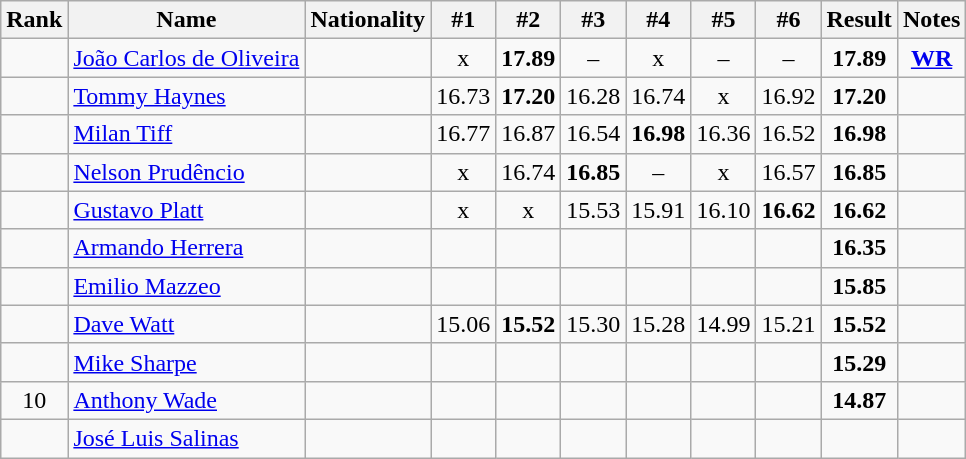<table class="wikitable sortable" style="text-align:center">
<tr>
<th>Rank</th>
<th>Name</th>
<th>Nationality</th>
<th>#1</th>
<th>#2</th>
<th>#3</th>
<th>#4</th>
<th>#5</th>
<th>#6</th>
<th>Result</th>
<th>Notes</th>
</tr>
<tr>
<td></td>
<td align=left><a href='#'>João Carlos de Oliveira</a></td>
<td align=left></td>
<td>x</td>
<td><strong>17.89</strong></td>
<td>–</td>
<td>x</td>
<td>–</td>
<td>–</td>
<td><strong>17.89</strong></td>
<td><strong><a href='#'>WR</a></strong></td>
</tr>
<tr>
<td></td>
<td align=left><a href='#'>Tommy Haynes</a></td>
<td align=left></td>
<td>16.73</td>
<td><strong>17.20</strong></td>
<td>16.28</td>
<td>16.74</td>
<td>x</td>
<td>16.92</td>
<td><strong>17.20</strong></td>
<td></td>
</tr>
<tr>
<td></td>
<td align=left><a href='#'>Milan Tiff</a></td>
<td align=left></td>
<td>16.77</td>
<td>16.87</td>
<td>16.54</td>
<td><strong>16.98</strong></td>
<td>16.36</td>
<td>16.52</td>
<td><strong>16.98</strong></td>
<td></td>
</tr>
<tr>
<td></td>
<td align=left><a href='#'>Nelson Prudêncio</a></td>
<td align=left></td>
<td>x</td>
<td>16.74</td>
<td><strong>16.85</strong></td>
<td>–</td>
<td>x</td>
<td>16.57</td>
<td><strong>16.85</strong></td>
<td></td>
</tr>
<tr>
<td></td>
<td align=left><a href='#'>Gustavo Platt</a></td>
<td align=left></td>
<td>x</td>
<td>x</td>
<td>15.53</td>
<td>15.91</td>
<td>16.10</td>
<td><strong>16.62</strong></td>
<td><strong>16.62</strong></td>
<td></td>
</tr>
<tr>
<td></td>
<td align=left><a href='#'>Armando Herrera</a></td>
<td align=left></td>
<td></td>
<td></td>
<td></td>
<td></td>
<td></td>
<td></td>
<td><strong>16.35</strong></td>
<td></td>
</tr>
<tr>
<td></td>
<td align=left><a href='#'>Emilio Mazzeo</a></td>
<td align=left></td>
<td></td>
<td></td>
<td></td>
<td></td>
<td></td>
<td></td>
<td><strong>15.85</strong></td>
<td></td>
</tr>
<tr>
<td></td>
<td align=left><a href='#'>Dave Watt</a></td>
<td align=left></td>
<td>15.06</td>
<td><strong>15.52</strong></td>
<td>15.30</td>
<td>15.28</td>
<td>14.99</td>
<td>15.21</td>
<td><strong>15.52</strong></td>
<td></td>
</tr>
<tr>
<td></td>
<td align=left><a href='#'>Mike Sharpe</a></td>
<td align=left></td>
<td></td>
<td></td>
<td></td>
<td></td>
<td></td>
<td></td>
<td><strong>15.29</strong></td>
<td></td>
</tr>
<tr>
<td>10</td>
<td align=left><a href='#'>Anthony Wade</a></td>
<td align=left></td>
<td></td>
<td></td>
<td></td>
<td></td>
<td></td>
<td></td>
<td><strong>14.87</strong></td>
<td></td>
</tr>
<tr>
<td></td>
<td align=left><a href='#'>José Luis Salinas</a></td>
<td align=left></td>
<td></td>
<td></td>
<td></td>
<td></td>
<td></td>
<td></td>
<td><strong></strong></td>
<td></td>
</tr>
</table>
